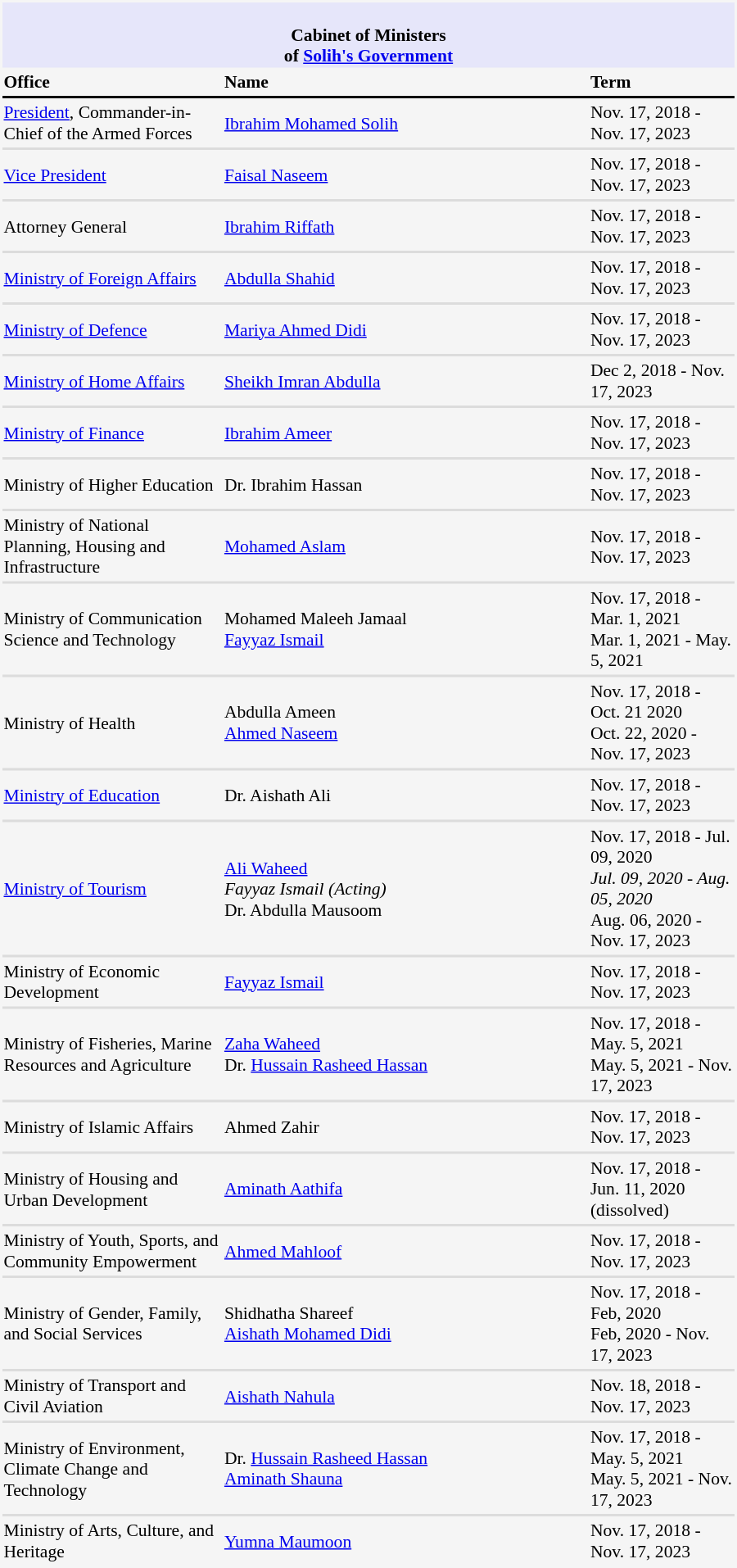<table class="toccolours" style="float:auto; font-size:90%; width:600px; background:#f5f5f5;">
<tr>
<th style="background:lavender;" colspan="3"><div> </div><span>Cabinet of Ministers<br>of <a href='#'>Solih's Government</a></span></th>
</tr>
<tr style="font-weight:bold;">
<td style="width:30%;">Office</td>
<td>Name</td>
<td style="width:20%;">Term</td>
</tr>
<tr>
<th style="background:#000;" colspan="3"></th>
</tr>
<tr>
<td><a href='#'>President</a>, Commander-in-Chief of the Armed Forces</td>
<td><a href='#'>Ibrahim Mohamed Solih</a></td>
<td>Nov. 17, 2018 - Nov. 17, 2023</td>
</tr>
<tr>
<th style="background:#DCDCDC;" colspan="3"></th>
</tr>
<tr>
<td><a href='#'>Vice President</a></td>
<td><a href='#'>Faisal Naseem</a></td>
<td>Nov. 17, 2018 - Nov. 17, 2023</td>
</tr>
<tr>
<th style="background:#DCDCDC;" colspan="3"></th>
</tr>
<tr>
<td>Attorney General</td>
<td><a href='#'>Ibrahim Riffath</a></td>
<td>Nov. 17, 2018 - Nov. 17, 2023</td>
</tr>
<tr>
<th style="background:#DCDCDC;" colspan="3"></th>
</tr>
<tr>
<td><a href='#'>Ministry of Foreign Affairs</a></td>
<td><a href='#'>Abdulla Shahid</a></td>
<td>Nov. 17, 2018 - Nov. 17, 2023</td>
</tr>
<tr>
<th style="background:#DCDCDC;" colspan="3"></th>
</tr>
<tr>
<td><a href='#'>Ministry of Defence</a></td>
<td><a href='#'>Mariya Ahmed Didi</a></td>
<td>Nov. 17, 2018 - Nov. 17, 2023</td>
</tr>
<tr>
<th style="background:#DCDCDC;" colspan="3"></th>
</tr>
<tr>
<td><a href='#'>Ministry of Home Affairs</a></td>
<td><a href='#'>Sheikh Imran Abdulla</a></td>
<td>Dec 2, 2018 - Nov. 17, 2023</td>
</tr>
<tr>
<th style="background:#DCDCDC;" colspan="3"></th>
</tr>
<tr>
<td><a href='#'>Ministry of Finance</a></td>
<td><a href='#'>Ibrahim Ameer</a></td>
<td>Nov. 17, 2018 - Nov. 17, 2023</td>
</tr>
<tr>
<th style="background:#DCDCDC;" colspan="3"></th>
</tr>
<tr>
<td>Ministry of Higher Education</td>
<td>Dr. Ibrahim Hassan</td>
<td>Nov. 17, 2018 - Nov. 17, 2023</td>
</tr>
<tr>
<th style="background:#DCDCDC;" colspan="3"></th>
</tr>
<tr>
<td>Ministry of National Planning, Housing and Infrastructure</td>
<td><a href='#'>Mohamed Aslam</a></td>
<td>Nov. 17, 2018 - Nov. 17, 2023</td>
</tr>
<tr>
<th style="background:#DCDCDC;" colspan="3"></th>
</tr>
<tr>
<td>Ministry of Communication Science and Technology</td>
<td>Mohamed Maleeh Jamaal<br><a href='#'>Fayyaz Ismail</a></td>
<td>Nov. 17, 2018 - Mar. 1, 2021<br>Mar. 1, 2021 - May. 5, 2021</td>
</tr>
<tr>
<th style="background:#DCDCDC;" colspan="3"></th>
</tr>
<tr>
<td>Ministry of Health</td>
<td>Abdulla Ameen<br><a href='#'>Ahmed Naseem</a></td>
<td>Nov. 17, 2018 - Oct. 21 2020<br>Oct. 22, 2020 - Nov. 17, 2023</td>
</tr>
<tr>
<th style="background:#DCDCDC;" colspan="3"></th>
</tr>
<tr>
<td><a href='#'>Ministry of Education</a></td>
<td>Dr. Aishath Ali</td>
<td>Nov. 17, 2018 - Nov. 17, 2023</td>
</tr>
<tr>
<th style="background:#DCDCDC;" colspan="3"></th>
</tr>
<tr>
<td><a href='#'>Ministry of Tourism</a></td>
<td><a href='#'>Ali Waheed</a><br><em>Fayyaz Ismail (Acting)</em><br>Dr. Abdulla Mausoom</td>
<td>Nov. 17, 2018 - Jul. 09, 2020<br><em>Jul. 09, 2020 - Aug. 05, 2020</em><br>Aug. 06, 2020 - Nov. 17, 2023</td>
</tr>
<tr>
<th style="background:#DCDCDC;" colspan="3"></th>
</tr>
<tr>
<td>Ministry of Economic Development</td>
<td><a href='#'>Fayyaz Ismail</a></td>
<td>Nov. 17, 2018 - Nov. 17, 2023</td>
</tr>
<tr>
<th style="background:#DCDCDC;" colspan="3"></th>
</tr>
<tr>
<td>Ministry of Fisheries, Marine Resources and Agriculture</td>
<td><a href='#'>Zaha Waheed</a><br>Dr. <a href='#'>Hussain Rasheed Hassan</a></td>
<td>Nov. 17, 2018 - May. 5, 2021<br>May. 5, 2021 - Nov. 17, 2023</td>
</tr>
<tr>
<th style="background:#DCDCDC;" colspan="3"></th>
</tr>
<tr>
<td>Ministry of Islamic Affairs</td>
<td>Ahmed Zahir</td>
<td>Nov. 17, 2018 - Nov. 17, 2023</td>
</tr>
<tr>
<th style="background:#DCDCDC;" colspan="3"></th>
</tr>
<tr>
<td>Ministry of Housing and Urban Development</td>
<td><a href='#'>Aminath Aathifa</a></td>
<td>Nov. 17, 2018 - Jun. 11, 2020 (dissolved)</td>
</tr>
<tr>
<th style="background:#DCDCDC;" colspan="3"></th>
</tr>
<tr>
<td>Ministry of Youth, Sports, and Community Empowerment</td>
<td><a href='#'>Ahmed Mahloof</a></td>
<td>Nov. 17, 2018 - Nov. 17, 2023</td>
</tr>
<tr>
<th style="background:#DCDCDC;" colspan="3"></th>
</tr>
<tr>
<td>Ministry of Gender, Family, and Social Services</td>
<td>Shidhatha Shareef<br><a href='#'>Aishath Mohamed Didi</a></td>
<td>Nov. 17, 2018 - Feb, 2020<br>Feb, 2020 - Nov. 17, 2023</td>
</tr>
<tr>
<th style="background:#DCDCDC;" colspan="3"></th>
</tr>
<tr>
<td>Ministry of Transport and Civil Aviation</td>
<td><a href='#'>Aishath Nahula</a></td>
<td>Nov. 18, 2018 - Nov. 17, 2023</td>
</tr>
<tr>
<th style="background:#DCDCDC;" colspan="3"></th>
</tr>
<tr>
<td>Ministry of Environment, Climate Change and Technology</td>
<td>Dr. <a href='#'>Hussain Rasheed Hassan</a><br><a href='#'>Aminath Shauna</a></td>
<td>Nov. 17, 2018 - May. 5, 2021<br>May. 5, 2021 - Nov. 17, 2023</td>
</tr>
<tr>
<th style="background:#DCDCDC;" colspan="3"></th>
</tr>
<tr>
<td>Ministry of Arts, Culture, and Heritage</td>
<td><a href='#'>Yumna Maumoon</a></td>
<td>Nov. 17, 2018 - Nov. 17, 2023</td>
</tr>
<tr>
</tr>
</table>
